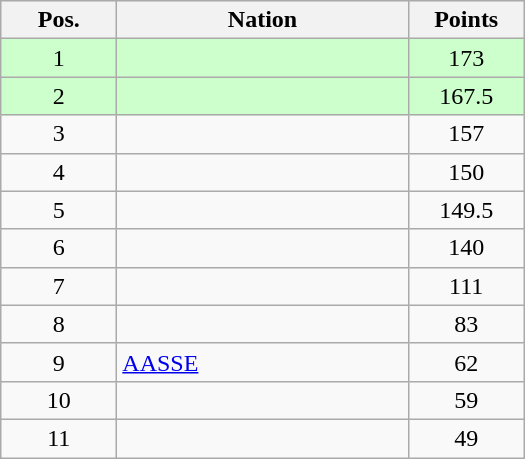<table class="wikitable gauche" cellspacing="1" style="width:350px;">
<tr style="background:#efefef; text-align:center;">
<th style="width:70px;">Pos.</th>
<th>Nation</th>
<th style="width:70px;">Points</th>
</tr>
<tr style="vertical-align:top; text-align:center; background:#ccffcc;">
<td>1</td>
<td style="text-align:left;"></td>
<td>173</td>
</tr>
<tr style="vertical-align:top; text-align:center; background:#ccffcc;">
<td>2</td>
<td style="text-align:left;"></td>
<td>167.5</td>
</tr>
<tr style="vertical-align:top; text-align:center;">
<td>3</td>
<td style="text-align:left;"></td>
<td>157</td>
</tr>
<tr style="vertical-align:top; text-align:center;">
<td>4</td>
<td style="text-align:left;"></td>
<td>150</td>
</tr>
<tr style="vertical-align:top; text-align:center;">
<td>5</td>
<td style="text-align:left;"></td>
<td>149.5</td>
</tr>
<tr style="vertical-align:top; text-align:center;">
<td>6</td>
<td style="text-align:left;"></td>
<td>140</td>
</tr>
<tr style="vertical-align:top; text-align:center;">
<td>7</td>
<td style="text-align:left;"></td>
<td>111</td>
</tr>
<tr style="vertical-align:top; text-align:center;">
<td>8</td>
<td style="text-align:left;"></td>
<td>83</td>
</tr>
<tr style="vertical-align:top; text-align:center;">
<td>9</td>
<td style="text-align:left;"> <a href='#'>AASSE</a></td>
<td>62</td>
</tr>
<tr style="vertical-align:top; text-align:center;">
<td>10</td>
<td style="text-align:left;"></td>
<td>59</td>
</tr>
<tr style="vertical-align:top; text-align:center;">
<td>11</td>
<td style="text-align:left;"></td>
<td>49</td>
</tr>
</table>
